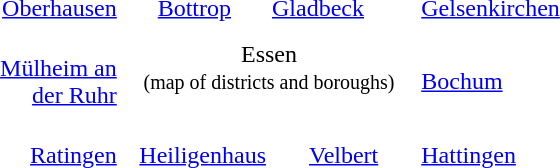<table style="width: 400px; float: right; clear: right;">
<tr>
<td style="text-align:right; width:25%; vertical-align:bottom;"><br><a href='#'>Oberhausen</a></td>
<td style="text-align:center; width:10%; vertical-align:bottom;"><br><a href='#'>Bottrop</a></td>
<td style="text-align:left; width:15%; vertical-align:bottom;"><br><a href='#'>Gladbeck</a></td>
<td style="text-align:left; width:25%; vertical-align:bottom;"><br><a href='#'>Gelsenkirchen</a></td>
</tr>
<tr>
<td style="width:25%; text-align:right;"><br><a href='#'>Mülheim an der Ruhr</a></td>
<td style="width:50%; text-align:center;" colspan="2"> Essen<br><small>(map of districts and boroughs)</small></td>
<td style="width:25%; text-align:left;"><br><a href='#'>Bochum</a></td>
</tr>
<tr>
<td style="text-align:right; width:25%; vertical-align:top;"><br><a href='#'>Ratingen</a></td>
<td style="text-align:right; width:25%; vertical-align:top;"><br><a href='#'>Heiligenhaus</a></td>
<td style="text-align:center; width:25%; vertical-align:top;"><br><a href='#'>Velbert</a></td>
<td style="text-align:left; width:25%; vertical-align:top;"><br><a href='#'>Hattingen</a></td>
</tr>
<tr>
</tr>
</table>
